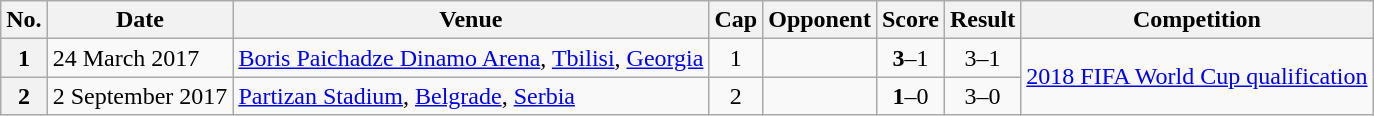<table class="wikitable sortable plainrowheaders">
<tr>
<th scope=col>No.</th>
<th scope=col data-sort-type=date>Date</th>
<th scope=col>Venue</th>
<th scope=col>Cap</th>
<th scope=col>Opponent</th>
<th scope=col>Score</th>
<th scope=col>Result</th>
<th scope=col>Competition</th>
</tr>
<tr>
<th scope=row>1</th>
<td>24 March 2017</td>
<td><a href='#'>Boris Paichadze Dinamo Arena</a>, <a href='#'>Tbilisi</a>, <a href='#'>Georgia</a></td>
<td align=center>1</td>
<td></td>
<td align=center><strong>3</strong>–1</td>
<td align=center>3–1</td>
<td rowspan=2><a href='#'>2018 FIFA World Cup qualification</a></td>
</tr>
<tr>
<th scope=row>2</th>
<td>2 September 2017</td>
<td><a href='#'>Partizan Stadium</a>, <a href='#'>Belgrade</a>, <a href='#'>Serbia</a></td>
<td align=center>2</td>
<td></td>
<td align=center><strong>1</strong>–0</td>
<td align=center>3–0</td>
</tr>
</table>
